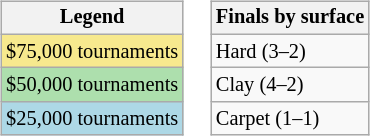<table>
<tr valign=top>
<td><br><table class=wikitable style="font-size:85%">
<tr>
<th>Legend</th>
</tr>
<tr style="background:#f7e98e;">
<td>$75,000 tournaments</td>
</tr>
<tr style="background:#addfad">
<td>$50,000 tournaments</td>
</tr>
<tr style="background:lightblue;">
<td>$25,000 tournaments</td>
</tr>
</table>
</td>
<td><br><table class=wikitable style="font-size:85%">
<tr>
<th>Finals by surface</th>
</tr>
<tr>
<td>Hard (3–2)</td>
</tr>
<tr>
<td>Clay (4–2)</td>
</tr>
<tr>
<td>Carpet (1–1)</td>
</tr>
</table>
</td>
</tr>
</table>
